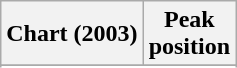<table class="wikitable sortable plainrowheaders">
<tr>
<th>Chart (2003)</th>
<th>Peak<br>position</th>
</tr>
<tr>
</tr>
<tr>
</tr>
</table>
